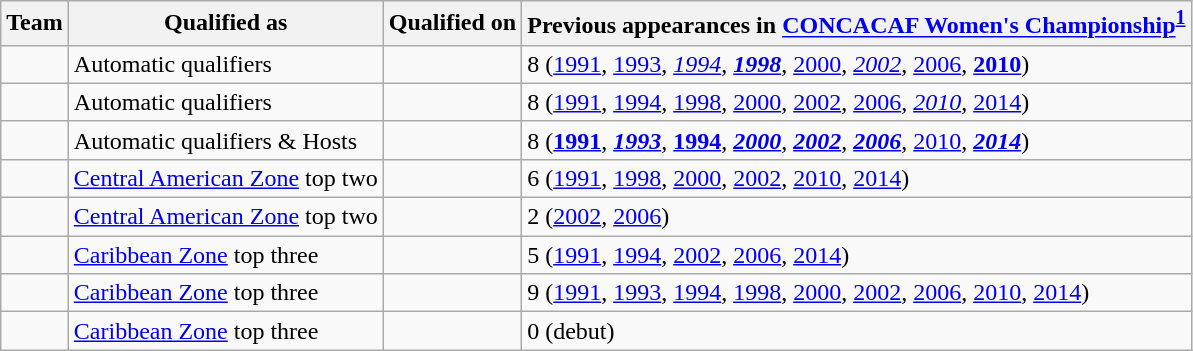<table class="wikitable sortable">
<tr>
<th>Team</th>
<th>Qualified as</th>
<th>Qualified on</th>
<th data-sort-type="number">Previous appearances in <a href='#'>CONCACAF Women's Championship</a><sup><a href='#'>1</a></sup></th>
</tr>
<tr>
<td></td>
<td>Automatic qualifiers</td>
<td></td>
<td>8 (<a href='#'>1991</a>, <a href='#'>1993</a>, <em><a href='#'>1994</a></em>, <strong><em><a href='#'>1998</a></em></strong>, <a href='#'>2000</a>, <em><a href='#'>2002</a></em>, <a href='#'>2006</a>, <strong><a href='#'>2010</a></strong>)</td>
</tr>
<tr>
<td></td>
<td>Automatic qualifiers</td>
<td></td>
<td>8 (<a href='#'>1991</a>, <a href='#'>1994</a>, <a href='#'>1998</a>, <a href='#'>2000</a>, <a href='#'>2002</a>, <a href='#'>2006</a>, <em><a href='#'>2010</a></em>, <a href='#'>2014</a>)</td>
</tr>
<tr>
<td></td>
<td>Automatic qualifiers & Hosts</td>
<td></td>
<td>8 (<strong><a href='#'>1991</a></strong>, <strong><em><a href='#'>1993</a></em></strong>, <strong><a href='#'>1994</a></strong>, <strong><em><a href='#'>2000</a></em></strong>, <strong><em><a href='#'>2002</a></em></strong>, <strong><em><a href='#'>2006</a></em></strong>, <a href='#'>2010</a>, <strong><em><a href='#'>2014</a></em></strong>)</td>
</tr>
<tr>
<td></td>
<td><a href='#'>Central American Zone</a> top two</td>
<td></td>
<td>6 (<a href='#'>1991</a>, <a href='#'>1998</a>, <a href='#'>2000</a>, <a href='#'>2002</a>, <a href='#'>2010</a>, <a href='#'>2014</a>)</td>
</tr>
<tr>
<td></td>
<td><a href='#'>Central American Zone</a> top two</td>
<td></td>
<td>2 (<a href='#'>2002</a>, <a href='#'>2006</a>)</td>
</tr>
<tr>
<td></td>
<td><a href='#'>Caribbean Zone</a> top three</td>
<td></td>
<td>5 (<a href='#'>1991</a>, <a href='#'>1994</a>, <a href='#'>2002</a>, <a href='#'>2006</a>, <a href='#'>2014</a>)</td>
</tr>
<tr>
<td></td>
<td><a href='#'>Caribbean Zone</a> top three</td>
<td></td>
<td>9  (<a href='#'>1991</a>, <a href='#'>1993</a>, <a href='#'>1994</a>, <a href='#'>1998</a>, <a href='#'>2000</a>, <a href='#'>2002</a>, <a href='#'>2006</a>, <a href='#'>2010</a>, <a href='#'>2014</a>)</td>
</tr>
<tr>
<td></td>
<td><a href='#'>Caribbean Zone</a> top three</td>
<td></td>
<td>0 (debut)</td>
</tr>
</table>
